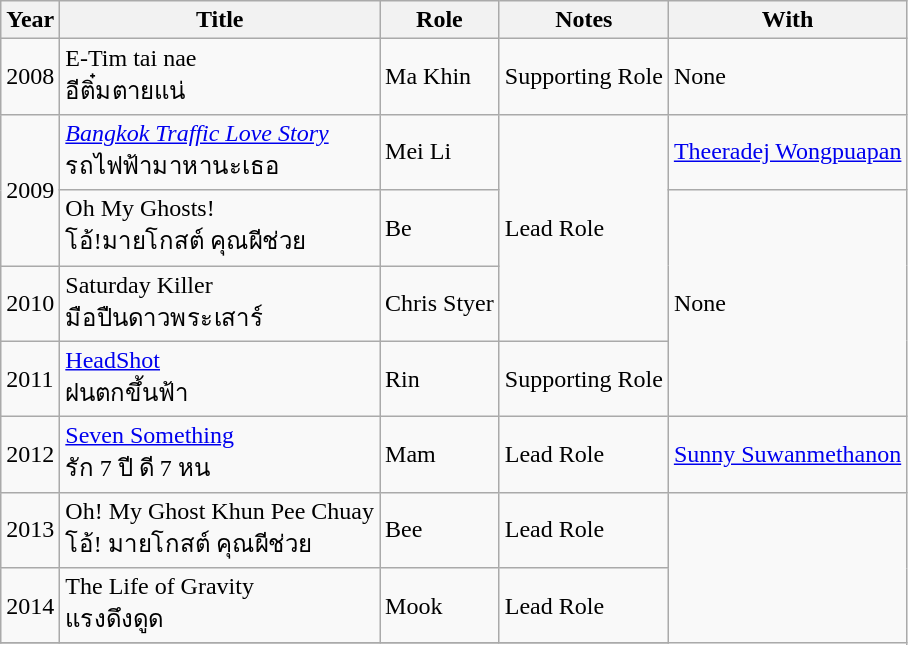<table class=wikitable>
<tr>
<th>Year</th>
<th>Title</th>
<th>Role</th>
<th>Notes</th>
<th>With</th>
</tr>
<tr>
<td>2008</td>
<td>E-Tim tai nae<br>อีติ๋มตายแน่</td>
<td>Ma Khin</td>
<td>Supporting Role</td>
<td>None</td>
</tr>
<tr>
<td rowspan="2">2009</td>
<td><em><a href='#'>Bangkok Traffic Love Story</a></em><br>รถไฟฟ้ามาหานะเธอ</td>
<td>Mei Li</td>
<td rowspan="3">Lead Role</td>
<td><a href='#'>Theeradej Wongpuapan</a></td>
</tr>
<tr>
<td>Oh My Ghosts!<br>โอ้!มายโกสต์ คุณผีช่วย</td>
<td>Be</td>
<td rowspan="3">None</td>
</tr>
<tr>
<td>2010</td>
<td>Saturday Killer<br>มือปืนดาวพระเสาร์</td>
<td>Chris Styer</td>
</tr>
<tr>
<td>2011</td>
<td><a href='#'>HeadShot</a><br>ฝนตกขึ้นฟ้า</td>
<td>Rin</td>
<td>Supporting Role</td>
</tr>
<tr>
<td>2012</td>
<td><a href='#'>Seven Something</a><br>รัก 7 ปี ดี 7 หน</td>
<td>Mam</td>
<td>Lead Role</td>
<td><a href='#'>Sunny Suwanmethanon</a></td>
</tr>
<tr>
<td>2013</td>
<td>Oh! My Ghost Khun Pee Chuay<br>โอ้! มายโกสต์ คุณผีช่วย</td>
<td>Bee</td>
<td>Lead Role</td>
</tr>
<tr>
<td>2014</td>
<td>The Life of Gravity <br>แรงดึงดูด</td>
<td>Mook</td>
<td>Lead Role</td>
</tr>
<tr>
</tr>
</table>
